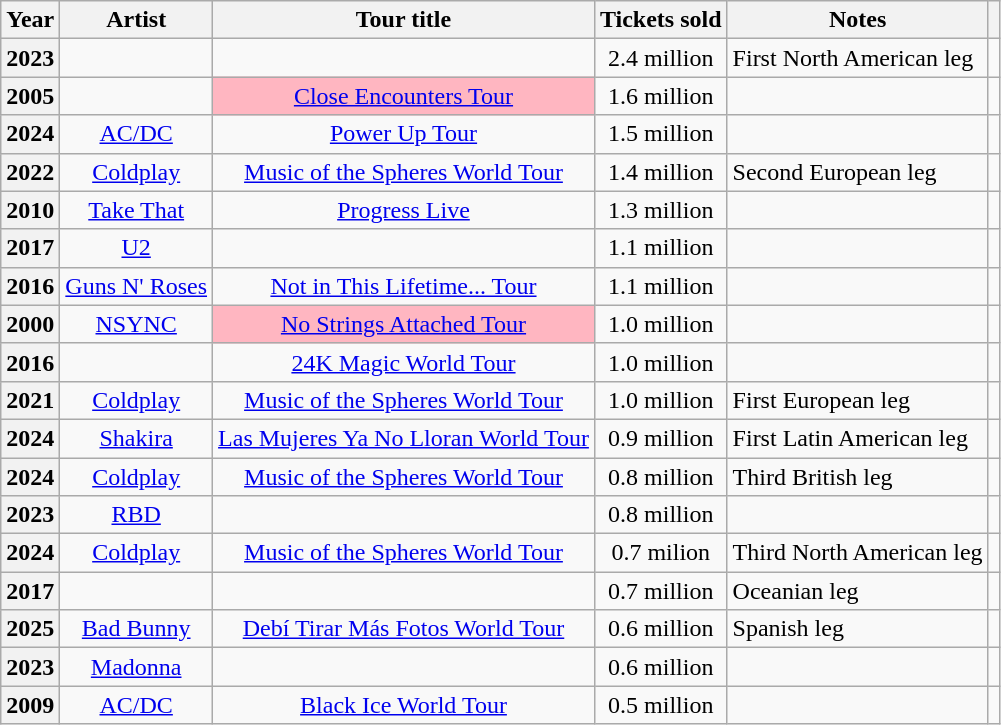<table class="wikitable sortable plainrowheaders" style="text-align:center;">
<tr>
<th scope="col">Year</th>
<th scope="col">Artist</th>
<th scope="col">Tour title</th>
<th scope="col">Tickets sold</th>
<th scope="col" class="unsortable">Notes</th>
<th scope="col" class="unsortable"></th>
</tr>
<tr>
<th scope="row" style="text-align:center;">2023</th>
<td></td>
<td></td>
<td>2.4 million</td>
<td style="text-align: left;">First North American leg</td>
<td></td>
</tr>
<tr>
<th scope="row" style="text-align:center;">2005</th>
<td></td>
<td style="text-align:center; background-color:#FFB6C1;"><a href='#'>Close Encounters Tour</a> </td>
<td>1.6 million</td>
<td></td>
<td></td>
</tr>
<tr>
<th scope="row" style="text-align:center;">2024</th>
<td><a href='#'>AC/DC</a></td>
<td align=center><a href='#'>Power Up Tour</a></td>
<td>1.5 million</td>
<td></td>
<td></td>
</tr>
<tr>
<th scope="row" style="text-align:center;">2022</th>
<td><a href='#'>Coldplay</a></td>
<td><a href='#'>Music of the Spheres World Tour</a></td>
<td>1.4 million</td>
<td style="text-align: left;">Second European leg</td>
<td></td>
</tr>
<tr>
<th scope="row" style="text-align:center;">2010</th>
<td><a href='#'>Take That</a></td>
<td><a href='#'>Progress Live</a></td>
<td>1.3 million</td>
<td></td>
<td></td>
</tr>
<tr>
<th scope="row" style="text-align:center;">2017</th>
<td><a href='#'>U2</a></td>
<td></td>
<td>1.1 million</td>
<td></td>
<td></td>
</tr>
<tr>
<th scope="row" style="text-align:center;">2016</th>
<td><a href='#'>Guns N' Roses</a></td>
<td><a href='#'>Not in This Lifetime... Tour</a></td>
<td>1.1 million</td>
<td></td>
<td></td>
</tr>
<tr>
<th scope="row" style="text-align:center;">2000</th>
<td><a href='#'>NSYNC</a></td>
<td style="text-align:center; background-color:#FFB6C1;"><a href='#'>No Strings Attached Tour</a> </td>
<td>1.0 million</td>
<td></td>
<td></td>
</tr>
<tr>
<th scope="row" style="text-align:center;">2016</th>
<td></td>
<td><a href='#'>24K Magic World Tour</a></td>
<td>1.0 million</td>
<td></td>
<td></td>
</tr>
<tr>
<th scope="row" style="text-align:center;">2021</th>
<td><a href='#'>Coldplay</a></td>
<td><a href='#'>Music of the Spheres World Tour</a></td>
<td>1.0 million</td>
<td style="text-align: left;">First European leg</td>
<td></td>
</tr>
<tr>
<th scope="row" style="text-align:center;">2024</th>
<td><a href='#'>Shakira</a></td>
<td><a href='#'>Las Mujeres Ya No Lloran World Tour</a></td>
<td>0.9 million</td>
<td style="text-align: left;">First Latin American leg</td>
<td></td>
</tr>
<tr>
<th scope="row" style="text-align:center;">2024</th>
<td><a href='#'>Coldplay</a></td>
<td><a href='#'>Music of the Spheres World Tour</a></td>
<td>0.8 million</td>
<td style="text-align: left;">Third British leg</td>
<td></td>
</tr>
<tr>
<th scope="row" style="text-align:center;">2023</th>
<td><a href='#'>RBD</a></td>
<td></td>
<td>0.8 million</td>
<td style="text-align: left;"></td>
<td></td>
</tr>
<tr>
<th scope="row" style="text-align:center;">2024</th>
<td><a href='#'>Coldplay</a></td>
<td><a href='#'>Music of the Spheres World Tour</a></td>
<td>0.7 milion</td>
<td style="text-align: left;">Third North American leg</td>
<td></td>
</tr>
<tr>
<th scope="row" style="text-align:center;">2017</th>
<td></td>
<td></td>
<td>0.7 million</td>
<td style="text-align: left;">Oceanian leg</td>
<td></td>
</tr>
<tr>
<th scope="row" style="text-align:center;">2025</th>
<td><a href='#'>Bad Bunny</a></td>
<td><a href='#'>Debí Tirar Más Fotos World Tour</a></td>
<td>0.6 million</td>
<td style="text-align: left;">Spanish leg</td>
<td></td>
</tr>
<tr>
<th scope="row" style="text-align:center;">2023</th>
<td><a href='#'>Madonna</a></td>
<td></td>
<td>0.6 million</td>
<td></td>
<td></td>
</tr>
<tr>
<th scope="row" style="text-align:center;">2009</th>
<td><a href='#'>AC/DC</a></td>
<td><a href='#'>Black Ice World Tour</a></td>
<td>0.5 million</td>
<td></td>
<td></td>
</tr>
</table>
